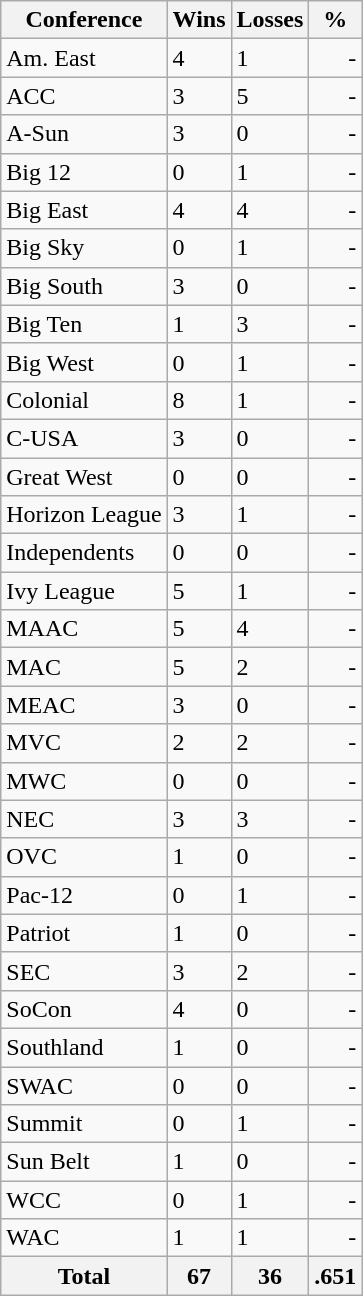<table class="wikitable sortable">
<tr>
<th>Conference</th>
<th>Wins</th>
<th>Losses</th>
<th>%</th>
</tr>
<tr>
<td>Am. East</td>
<td>4</td>
<td>1</td>
<td align="right">-</td>
</tr>
<tr>
<td>ACC</td>
<td>3</td>
<td>5</td>
<td align="right">-</td>
</tr>
<tr>
<td>A-Sun</td>
<td>3</td>
<td>0</td>
<td align="right">-</td>
</tr>
<tr>
<td>Big 12</td>
<td>0</td>
<td>1</td>
<td align="right">-</td>
</tr>
<tr>
<td>Big East</td>
<td>4</td>
<td>4</td>
<td align="right">-</td>
</tr>
<tr>
<td>Big Sky</td>
<td>0</td>
<td>1</td>
<td align="right">-</td>
</tr>
<tr>
<td>Big South</td>
<td>3</td>
<td>0</td>
<td align="right">-</td>
</tr>
<tr>
<td>Big Ten</td>
<td>1</td>
<td>3</td>
<td align="right">-</td>
</tr>
<tr>
<td>Big West</td>
<td>0</td>
<td>1</td>
<td align="right">-</td>
</tr>
<tr>
<td>Colonial</td>
<td>8</td>
<td>1</td>
<td align="right">-</td>
</tr>
<tr>
<td>C-USA</td>
<td>3</td>
<td>0</td>
<td align="right">-</td>
</tr>
<tr>
<td>Great West</td>
<td>0</td>
<td>0</td>
<td align="right">-</td>
</tr>
<tr>
<td>Horizon League</td>
<td>3</td>
<td>1</td>
<td align="right">-</td>
</tr>
<tr>
<td>Independents</td>
<td>0</td>
<td>0</td>
<td align="right">-</td>
</tr>
<tr>
<td>Ivy League</td>
<td>5</td>
<td>1</td>
<td align="right">-</td>
</tr>
<tr>
<td>MAAC</td>
<td>5</td>
<td>4</td>
<td align="right">-</td>
</tr>
<tr>
<td>MAC</td>
<td>5</td>
<td>2</td>
<td align="right">-</td>
</tr>
<tr>
<td>MEAC</td>
<td>3</td>
<td>0</td>
<td align="right">-</td>
</tr>
<tr>
<td>MVC</td>
<td>2</td>
<td>2</td>
<td align="right">-</td>
</tr>
<tr>
<td>MWC</td>
<td>0</td>
<td>0</td>
<td align="right">-</td>
</tr>
<tr>
<td>NEC</td>
<td>3</td>
<td>3</td>
<td align="right">-</td>
</tr>
<tr>
<td>OVC</td>
<td>1</td>
<td>0</td>
<td align="right">-</td>
</tr>
<tr>
<td>Pac-12</td>
<td>0</td>
<td>1</td>
<td align="right">-</td>
</tr>
<tr>
<td>Patriot</td>
<td>1</td>
<td>0</td>
<td align="right">-</td>
</tr>
<tr>
<td>SEC</td>
<td>3</td>
<td>2</td>
<td align="right">-</td>
</tr>
<tr>
<td>SoCon</td>
<td>4</td>
<td>0</td>
<td align="right">-</td>
</tr>
<tr>
<td>Southland</td>
<td>1</td>
<td>0</td>
<td align="right">-</td>
</tr>
<tr>
<td>SWAC</td>
<td>0</td>
<td>0</td>
<td align="right">-</td>
</tr>
<tr>
<td>Summit</td>
<td>0</td>
<td>1</td>
<td align="right">-</td>
</tr>
<tr>
<td>Sun Belt</td>
<td>1</td>
<td>0</td>
<td align="right">-</td>
</tr>
<tr>
<td>WCC</td>
<td>0</td>
<td>1</td>
<td align="right">-</td>
</tr>
<tr>
<td>WAC</td>
<td>1</td>
<td>1</td>
<td align="right">-</td>
</tr>
<tr>
<th><strong>Total</strong></th>
<th>67</th>
<th>36</th>
<th align="right">.651</th>
</tr>
</table>
